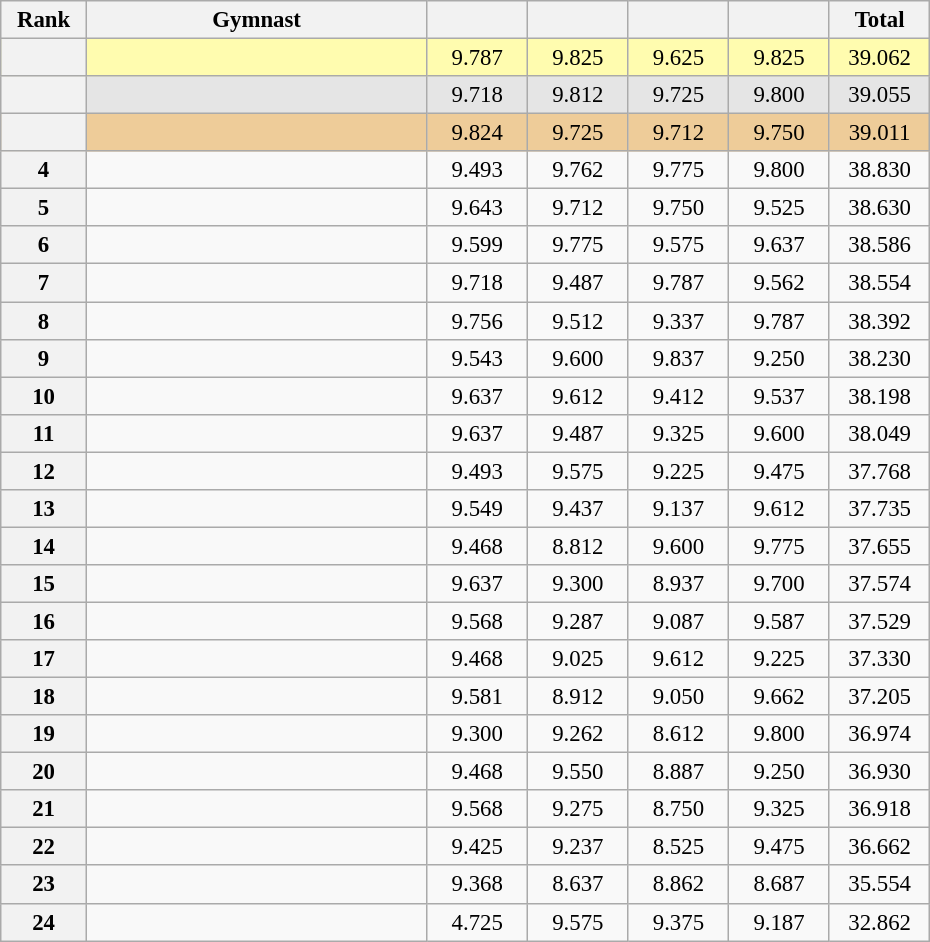<table class="wikitable sortable" style="text-align:center; font-size:95%">
<tr>
<th scope="col" style="width:50px;">Rank</th>
<th scope="col" style="width:220px;">Gymnast</th>
<th scope="col" style="width:60px;"></th>
<th scope="col" style="width:60px;"></th>
<th scope="col" style="width:60px;"></th>
<th scope="col" style="width:60px;"></th>
<th scope="col" style="width:60px;">Total</th>
</tr>
<tr style="background:#fffcaf;">
<th scope=row style="text-align:center"></th>
<td align=left></td>
<td>9.787</td>
<td>9.825</td>
<td>9.625</td>
<td>9.825</td>
<td>39.062</td>
</tr>
<tr style="background:#e5e5e5;">
<th scope=row style="text-align:center"></th>
<td align=left></td>
<td>9.718</td>
<td>9.812</td>
<td>9.725</td>
<td>9.800</td>
<td>39.055</td>
</tr>
<tr style="background:#ec9;">
<th scope=row style="text-align:center"></th>
<td align=left></td>
<td>9.824</td>
<td>9.725</td>
<td>9.712</td>
<td>9.750</td>
<td>39.011</td>
</tr>
<tr>
<th scope=row style="text-align:center">4</th>
<td align=left></td>
<td>9.493</td>
<td>9.762</td>
<td>9.775</td>
<td>9.800</td>
<td>38.830</td>
</tr>
<tr>
<th scope=row style="text-align:center">5</th>
<td align=left></td>
<td>9.643</td>
<td>9.712</td>
<td>9.750</td>
<td>9.525</td>
<td>38.630</td>
</tr>
<tr>
<th scope=row style="text-align:center">6</th>
<td align=left></td>
<td>9.599</td>
<td>9.775</td>
<td>9.575</td>
<td>9.637</td>
<td>38.586</td>
</tr>
<tr>
<th scope=row style="text-align:center">7</th>
<td align=left></td>
<td>9.718</td>
<td>9.487</td>
<td>9.787</td>
<td>9.562</td>
<td>38.554</td>
</tr>
<tr>
<th scope=row style="text-align:center">8</th>
<td align=left></td>
<td>9.756</td>
<td>9.512</td>
<td>9.337</td>
<td>9.787</td>
<td>38.392</td>
</tr>
<tr>
<th scope=row style="text-align:center">9</th>
<td align=left></td>
<td>9.543</td>
<td>9.600</td>
<td>9.837</td>
<td>9.250</td>
<td>38.230</td>
</tr>
<tr>
<th scope=row style="text-align:center">10</th>
<td align=left></td>
<td>9.637</td>
<td>9.612</td>
<td>9.412</td>
<td>9.537</td>
<td>38.198</td>
</tr>
<tr>
<th scope=row style="text-align:center">11</th>
<td align=left></td>
<td>9.637</td>
<td>9.487</td>
<td>9.325</td>
<td>9.600</td>
<td>38.049</td>
</tr>
<tr>
<th scope=row style="text-align:center">12</th>
<td align=left></td>
<td>9.493</td>
<td>9.575</td>
<td>9.225</td>
<td>9.475</td>
<td>37.768</td>
</tr>
<tr>
<th scope=row style="text-align:center">13</th>
<td align=left></td>
<td>9.549</td>
<td>9.437</td>
<td>9.137</td>
<td>9.612</td>
<td>37.735</td>
</tr>
<tr>
<th scope=row style="text-align:center">14</th>
<td align=left></td>
<td>9.468</td>
<td>8.812</td>
<td>9.600</td>
<td>9.775</td>
<td>37.655</td>
</tr>
<tr>
<th scope=row style="text-align:center">15</th>
<td align=left></td>
<td>9.637</td>
<td>9.300</td>
<td>8.937</td>
<td>9.700</td>
<td>37.574</td>
</tr>
<tr>
<th scope=row style="text-align:center">16</th>
<td align=left></td>
<td>9.568</td>
<td>9.287</td>
<td>9.087</td>
<td>9.587</td>
<td>37.529</td>
</tr>
<tr>
<th scope=row style="text-align:center">17</th>
<td align=left></td>
<td>9.468</td>
<td>9.025</td>
<td>9.612</td>
<td>9.225</td>
<td>37.330</td>
</tr>
<tr>
<th scope=row style="text-align:center">18</th>
<td align=left></td>
<td>9.581</td>
<td>8.912</td>
<td>9.050</td>
<td>9.662</td>
<td>37.205</td>
</tr>
<tr>
<th scope=row style="text-align:center">19</th>
<td align=left></td>
<td>9.300</td>
<td>9.262</td>
<td>8.612</td>
<td>9.800</td>
<td>36.974</td>
</tr>
<tr>
<th scope=row style="text-align:center">20</th>
<td align=left></td>
<td>9.468</td>
<td>9.550</td>
<td>8.887</td>
<td>9.250</td>
<td>36.930</td>
</tr>
<tr>
<th scope=row style="text-align:center">21</th>
<td align=left></td>
<td>9.568</td>
<td>9.275</td>
<td>8.750</td>
<td>9.325</td>
<td>36.918</td>
</tr>
<tr>
<th scope=row style="text-align:center">22</th>
<td align=left></td>
<td>9.425</td>
<td>9.237</td>
<td>8.525</td>
<td>9.475</td>
<td>36.662</td>
</tr>
<tr>
<th scope=row style="text-align:center">23</th>
<td align=left></td>
<td>9.368</td>
<td>8.637</td>
<td>8.862</td>
<td>8.687</td>
<td>35.554</td>
</tr>
<tr>
<th scope=row style="text-align:center">24</th>
<td align=left></td>
<td>4.725</td>
<td>9.575</td>
<td>9.375</td>
<td>9.187</td>
<td>32.862</td>
</tr>
</table>
